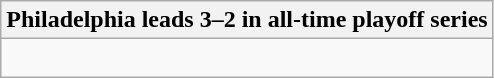<table class="wikitable collapsible collapsed">
<tr>
<th>Philadelphia leads 3–2 in all-time playoff series</th>
</tr>
<tr>
<td><br>



</td>
</tr>
</table>
